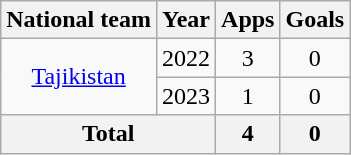<table class="wikitable" style="text-align:center">
<tr>
<th>National team</th>
<th>Year</th>
<th>Apps</th>
<th>Goals</th>
</tr>
<tr>
<td rowspan="2"><a href='#'>Tajikistan</a></td>
<td>2022</td>
<td>3</td>
<td>0</td>
</tr>
<tr>
<td>2023</td>
<td>1</td>
<td>0</td>
</tr>
<tr>
<th colspan="2">Total</th>
<th>4</th>
<th>0</th>
</tr>
</table>
